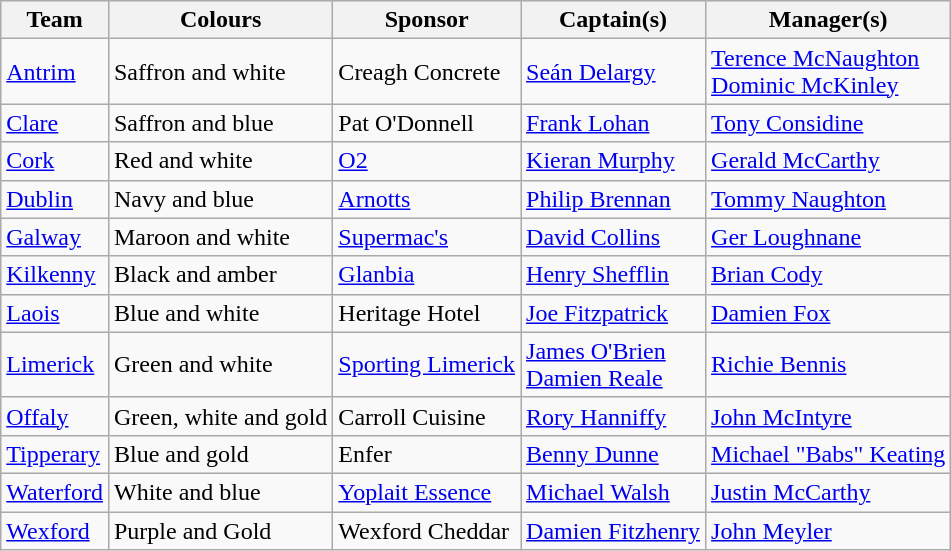<table class="wikitable">
<tr>
<th rowspan="2">Team</th>
<th rowspan="2">Colours</th>
<th rowspan="2">Sponsor</th>
<th rowspan="2">Captain(s)</th>
<th rowspan="2">Manager(s)</th>
</tr>
<tr>
</tr>
<tr>
<td><a href='#'>Antrim</a></td>
<td>Saffron and white</td>
<td>Creagh Concrete</td>
<td><a href='#'>Seán Delargy</a></td>
<td><a href='#'>Terence McNaughton</a><br><a href='#'>Dominic McKinley</a></td>
</tr>
<tr>
<td><a href='#'>Clare</a></td>
<td>Saffron and blue</td>
<td>Pat O'Donnell</td>
<td><a href='#'>Frank Lohan</a></td>
<td><a href='#'>Tony Considine</a></td>
</tr>
<tr>
<td><a href='#'>Cork</a></td>
<td>Red and white</td>
<td><a href='#'>O2</a></td>
<td><a href='#'>Kieran Murphy</a></td>
<td><a href='#'>Gerald McCarthy</a></td>
</tr>
<tr>
<td><a href='#'>Dublin</a></td>
<td>Navy and blue</td>
<td><a href='#'>Arnotts</a></td>
<td><a href='#'>Philip Brennan</a></td>
<td><a href='#'>Tommy Naughton</a></td>
</tr>
<tr>
<td><a href='#'>Galway</a></td>
<td>Maroon and white</td>
<td><a href='#'>Supermac's</a></td>
<td><a href='#'>David Collins</a></td>
<td><a href='#'>Ger Loughnane</a></td>
</tr>
<tr>
<td><a href='#'>Kilkenny</a></td>
<td>Black and amber</td>
<td><a href='#'>Glanbia</a></td>
<td><a href='#'>Henry Shefflin</a></td>
<td><a href='#'>Brian Cody</a></td>
</tr>
<tr>
<td><a href='#'>Laois</a></td>
<td>Blue and white</td>
<td>Heritage Hotel</td>
<td><a href='#'>Joe Fitzpatrick</a></td>
<td><a href='#'>Damien Fox</a></td>
</tr>
<tr>
<td><a href='#'>Limerick</a></td>
<td>Green and white</td>
<td><a href='#'>Sporting Limerick</a></td>
<td><a href='#'>James O'Brien</a><br><a href='#'>Damien Reale</a></td>
<td><a href='#'>Richie Bennis</a></td>
</tr>
<tr>
<td><a href='#'>Offaly</a></td>
<td>Green, white and gold</td>
<td>Carroll Cuisine</td>
<td><a href='#'>Rory Hanniffy</a></td>
<td><a href='#'>John McIntyre</a></td>
</tr>
<tr>
<td><a href='#'>Tipperary</a></td>
<td>Blue and gold</td>
<td>Enfer</td>
<td><a href='#'>Benny Dunne</a></td>
<td><a href='#'>Michael "Babs" Keating</a></td>
</tr>
<tr>
<td><a href='#'>Waterford</a></td>
<td>White and blue</td>
<td><a href='#'>Yoplait Essence</a></td>
<td><a href='#'>Michael Walsh</a></td>
<td><a href='#'>Justin McCarthy</a></td>
</tr>
<tr>
<td><a href='#'>Wexford</a></td>
<td>Purple and Gold</td>
<td>Wexford Cheddar</td>
<td><a href='#'>Damien Fitzhenry</a></td>
<td><a href='#'>John Meyler</a></td>
</tr>
</table>
